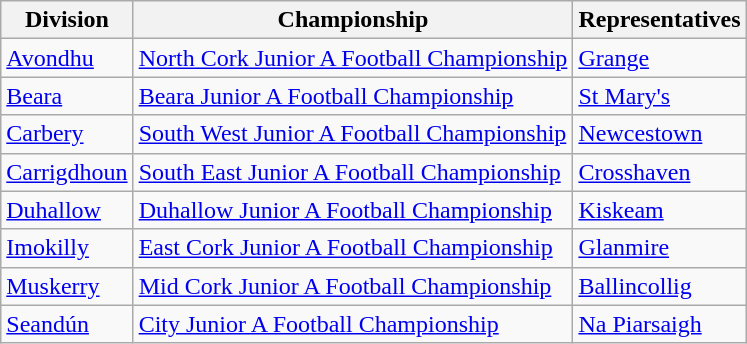<table class="wikitable">
<tr>
<th>Division</th>
<th>Championship</th>
<th>Representatives</th>
</tr>
<tr>
<td><a href='#'>Avondhu</a></td>
<td><a href='#'>North Cork Junior A Football Championship</a></td>
<td><a href='#'>Grange</a></td>
</tr>
<tr>
<td><a href='#'>Beara</a></td>
<td><a href='#'>Beara Junior A Football Championship</a></td>
<td><a href='#'>St Mary's</a></td>
</tr>
<tr>
<td><a href='#'>Carbery</a></td>
<td><a href='#'>South West Junior A Football Championship</a></td>
<td><a href='#'>Newcestown</a></td>
</tr>
<tr>
<td><a href='#'>Carrigdhoun</a></td>
<td><a href='#'>South East Junior A Football Championship</a></td>
<td><a href='#'>Crosshaven</a></td>
</tr>
<tr>
<td><a href='#'>Duhallow</a></td>
<td><a href='#'>Duhallow Junior A Football Championship</a></td>
<td><a href='#'>Kiskeam</a></td>
</tr>
<tr>
<td><a href='#'>Imokilly</a></td>
<td><a href='#'>East Cork Junior A Football Championship</a></td>
<td><a href='#'>Glanmire</a></td>
</tr>
<tr>
<td><a href='#'>Muskerry</a></td>
<td><a href='#'>Mid Cork Junior A Football Championship</a></td>
<td><a href='#'>Ballincollig</a></td>
</tr>
<tr>
<td><a href='#'>Seandún</a></td>
<td><a href='#'>City Junior A Football Championship</a></td>
<td><a href='#'>Na Piarsaigh</a></td>
</tr>
</table>
